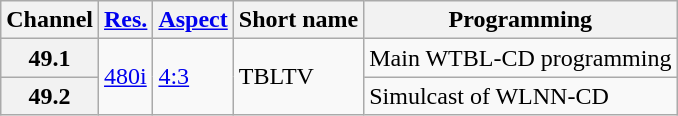<table class="wikitable">
<tr>
<th>Channel</th>
<th><a href='#'>Res.</a></th>
<th><a href='#'>Aspect</a></th>
<th>Short name</th>
<th>Programming</th>
</tr>
<tr>
<th scope = "row">49.1</th>
<td rowspan="2"><a href='#'>480i</a></td>
<td rowspan="2"><a href='#'>4:3</a></td>
<td rowspan="2">TBLTV</td>
<td>Main WTBL-CD programming</td>
</tr>
<tr>
<th scope = "row">49.2</th>
<td>Simulcast of WLNN-CD</td>
</tr>
</table>
